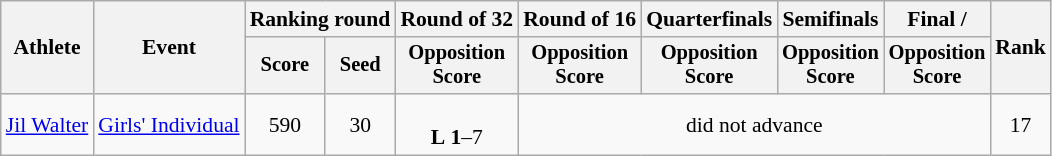<table class="wikitable" style="font-size:90%;">
<tr>
<th rowspan="2">Athlete</th>
<th rowspan="2">Event</th>
<th colspan="2">Ranking round</th>
<th>Round of 32</th>
<th>Round of 16</th>
<th>Quarterfinals</th>
<th>Semifinals</th>
<th>Final / </th>
<th rowspan=2>Rank</th>
</tr>
<tr style="font-size:95%">
<th>Score</th>
<th>Seed</th>
<th>Opposition<br>Score</th>
<th>Opposition<br>Score</th>
<th>Opposition<br>Score</th>
<th>Opposition<br>Score</th>
<th>Opposition<br>Score</th>
</tr>
<tr align=center>
<td align=left><a href='#'>Jil Walter</a></td>
<td><a href='#'>Girls' Individual</a></td>
<td>590</td>
<td>30</td>
<td><br><strong>L</strong> <strong>1</strong>–7</td>
<td colspan=4>did not advance</td>
<td>17</td>
</tr>
</table>
